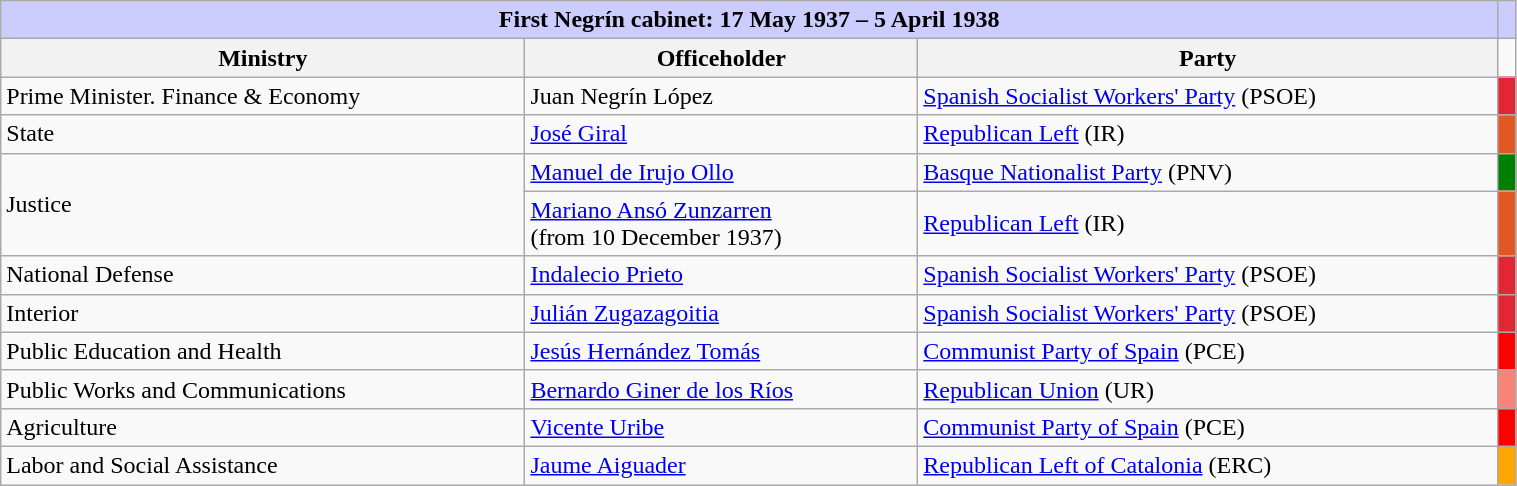<table class="wikitable" style="width:80%;">
<tr style="background:#ccf; text-align:center;">
<td colspan=3><strong>First Negrín cabinet: 17 May 1937 – 5 April 1938</strong></td>
<td></td>
</tr>
<tr>
<th>Ministry</th>
<th>Officeholder</th>
<th>Party</th>
</tr>
<tr>
<td>Prime Minister. Finance & Economy</td>
<td>Juan Negrín López</td>
<td><a href='#'>Spanish Socialist Workers' Party</a> (PSOE)</td>
<td style="width: 5px" bgcolor=#e32636 align="center"></td>
</tr>
<tr>
<td>State</td>
<td><a href='#'>José Giral</a></td>
<td><a href='#'>Republican Left</a> (IR)</td>
<td style="width: 5px" bgcolor=#e25822 align="center"></td>
</tr>
<tr>
<td rowspan=2>Justice</td>
<td><a href='#'>Manuel de Irujo Ollo</a></td>
<td><a href='#'>Basque Nationalist Party</a> (PNV)</td>
<td style="width: 5px" bgcolor="#008000" align="center"></td>
</tr>
<tr>
<td><a href='#'>Mariano Ansó Zunzarren</a><br> (from 10 December 1937)</td>
<td><a href='#'>Republican Left</a> (IR)</td>
<td style="width: 5px" bgcolor=#e25822 align="center"></td>
</tr>
<tr>
<td>National Defense</td>
<td><a href='#'>Indalecio Prieto</a></td>
<td><a href='#'>Spanish Socialist Workers' Party</a> (PSOE)</td>
<td style="width: 5px" bgcolor=#e32636 align="center"></td>
</tr>
<tr>
<td>Interior</td>
<td><a href='#'>Julián Zugazagoitia</a></td>
<td><a href='#'>Spanish Socialist Workers' Party</a> (PSOE)</td>
<td style="width: 5px" bgcolor=#e32636 align="center"></td>
</tr>
<tr>
<td>Public Education and Health</td>
<td><a href='#'>Jesús Hernández Tomás</a></td>
<td><a href='#'>Communist Party of Spain</a> (PCE)</td>
<td style="width: 5px" bgcolor=red align="center"></td>
</tr>
<tr>
<td>Public Works and Communications</td>
<td><a href='#'>Bernardo Giner de los Ríos</a></td>
<td><a href='#'>Republican Union</a> (UR)</td>
<td style="width: 5px" bgcolor="#f88379" align="center"></td>
</tr>
<tr>
<td>Agriculture</td>
<td><a href='#'>Vicente Uribe</a></td>
<td><a href='#'>Communist Party of Spain</a> (PCE)</td>
<td style="width: 5px" bgcolor=red align="center"></td>
</tr>
<tr>
<td>Labor and Social Assistance</td>
<td><a href='#'>Jaume Aiguader</a></td>
<td><a href='#'>Republican Left of Catalonia</a> (ERC)</td>
<td style="width: 5px" bgcolor="orange" align="center"></td>
</tr>
</table>
